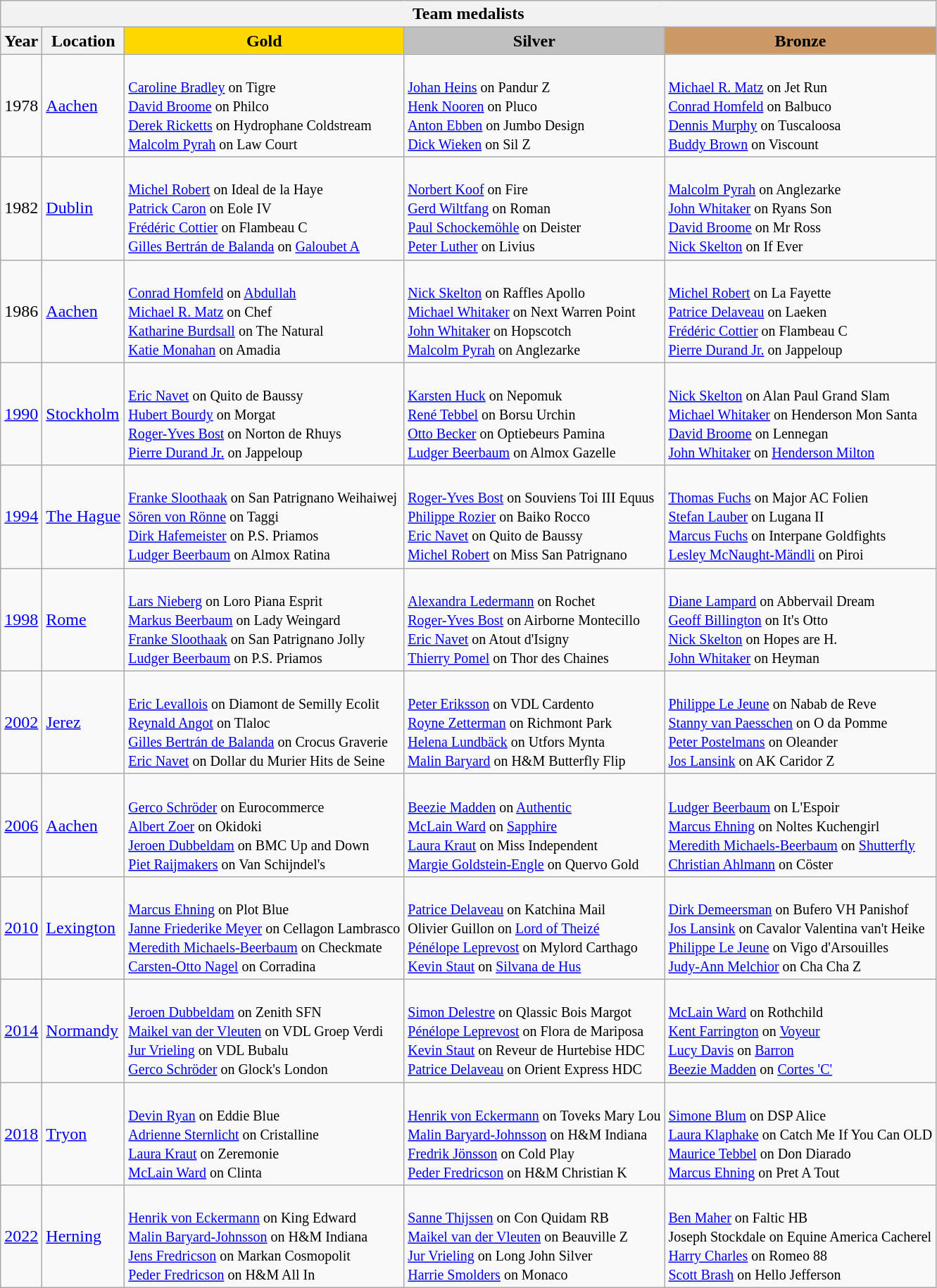<table class="wikitable">
<tr>
<th colspan=6 align="center"><strong>Team medalists</strong></th>
</tr>
<tr>
<th>Year</th>
<th>Location</th>
<th style="background-color:gold;">Gold</th>
<th style="background-color:silver;">Silver</th>
<th style="background-color:#cc9966;">Bronze</th>
</tr>
<tr>
<td>1978</td>
<td> <a href='#'>Aachen</a></td>
<td><br><small><a href='#'>Caroline Bradley</a> on Tigre<br><a href='#'>David Broome</a> on Philco<br><a href='#'>Derek Ricketts</a> on Hydrophane Coldstream<br><a href='#'>Malcolm Pyrah</a> on Law Court</small></td>
<td><br><small><a href='#'>Johan Heins</a> on Pandur Z<br><a href='#'>Henk Nooren</a> on Pluco<br><a href='#'>Anton Ebben</a> on Jumbo Design<br><a href='#'>Dick Wieken</a> on Sil Z</small></td>
<td><br><small><a href='#'>Michael R. Matz</a> on Jet Run<br><a href='#'>Conrad Homfeld</a> on Balbuco<br><a href='#'>Dennis Murphy</a> on Tuscaloosa<br><a href='#'>Buddy Brown</a> on Viscount</small></td>
</tr>
<tr>
<td>1982</td>
<td> <a href='#'>Dublin</a></td>
<td><br><small><a href='#'>Michel Robert</a> on Ideal de la Haye<br><a href='#'>Patrick Caron</a> on Eole IV<br><a href='#'>Frédéric Cottier</a> on Flambeau C<br><a href='#'>Gilles Bertrán de Balanda</a> on <a href='#'>Galoubet A</a></small></td>
<td><br><small><a href='#'>Norbert Koof</a> on Fire<br><a href='#'>Gerd Wiltfang</a> on Roman<br><a href='#'>Paul Schockemöhle</a> on Deister<br><a href='#'>Peter Luther</a> on Livius</small></td>
<td><br><small><a href='#'>Malcolm Pyrah</a> on Anglezarke<br><a href='#'>John Whitaker</a> on Ryans Son<br><a href='#'>David Broome</a> on Mr Ross<br><a href='#'>Nick Skelton</a> on If Ever</small></td>
</tr>
<tr>
<td>1986</td>
<td> <a href='#'>Aachen</a></td>
<td><br><small><a href='#'>Conrad Homfeld</a> on <a href='#'>Abdullah</a><br><a href='#'>Michael R. Matz</a> on Chef<br><a href='#'>Katharine Burdsall</a> on The Natural<br><a href='#'>Katie Monahan</a> on Amadia</small></td>
<td><br><small><a href='#'>Nick Skelton</a> on Raffles Apollo<br><a href='#'>Michael Whitaker</a> on Next Warren Point<br><a href='#'>John Whitaker</a> on Hopscotch<br><a href='#'>Malcolm Pyrah</a> on Anglezarke</small></td>
<td><br><small><a href='#'>Michel Robert</a> on La Fayette<br><a href='#'>Patrice Delaveau</a> on Laeken<br><a href='#'>Frédéric Cottier</a> on Flambeau C<br><a href='#'>Pierre Durand Jr.</a> on Jappeloup</small></td>
</tr>
<tr>
<td><a href='#'>1990</a></td>
<td> <a href='#'>Stockholm</a></td>
<td><br><small><a href='#'>Eric Navet</a> on Quito de Baussy<br><a href='#'>Hubert Bourdy</a> on Morgat<br><a href='#'>Roger-Yves Bost</a> on Norton de Rhuys<br><a href='#'>Pierre Durand Jr.</a> on Jappeloup</small></td>
<td><br><small><a href='#'>Karsten Huck</a> on Nepomuk<br><a href='#'>René Tebbel</a> on Borsu Urchin<br><a href='#'>Otto Becker</a> on Optiebeurs Pamina<br><a href='#'>Ludger Beerbaum</a> on Almox Gazelle</small></td>
<td><br><small><a href='#'>Nick Skelton</a> on Alan Paul Grand Slam<br><a href='#'>Michael Whitaker</a> on Henderson Mon Santa<br><a href='#'>David Broome</a> on Lennegan<br><a href='#'>John Whitaker</a> on <a href='#'>Henderson Milton</a></small></td>
</tr>
<tr>
<td><a href='#'>1994</a></td>
<td> <a href='#'>The Hague</a></td>
<td><br><small><a href='#'>Franke Sloothaak</a> on San Patrignano Weihaiwej<br><a href='#'>Sören von Rönne</a> on Taggi<br><a href='#'>Dirk Hafemeister</a> on P.S. Priamos<br><a href='#'>Ludger Beerbaum</a> on Almox Ratina</small></td>
<td><br><small><a href='#'>Roger-Yves Bost</a> on Souviens Toi III Equus<br><a href='#'>Philippe Rozier</a> on Baiko Rocco<br><a href='#'>Eric Navet</a> on Quito de Baussy<br><a href='#'>Michel Robert</a> on Miss San Patrignano</small></td>
<td><br><small><a href='#'>Thomas Fuchs</a> on Major AC Folien<br><a href='#'>Stefan Lauber</a> on Lugana II<br><a href='#'>Marcus Fuchs</a> on Interpane Goldfights<br><a href='#'>Lesley McNaught-Mändli</a> on Piroi</small></td>
</tr>
<tr>
<td><a href='#'>1998</a></td>
<td> <a href='#'>Rome</a></td>
<td><br><small><a href='#'>Lars Nieberg</a> on Loro Piana Esprit<br><a href='#'>Markus Beerbaum</a> on Lady Weingard<br><a href='#'>Franke Sloothaak</a> on San Patrignano Jolly<br><a href='#'>Ludger Beerbaum</a> on P.S. Priamos</small></td>
<td><br><small><a href='#'>Alexandra Ledermann</a> on Rochet<br><a href='#'>Roger-Yves Bost</a> on Airborne Montecillo<br><a href='#'>Eric Navet</a> on Atout d'Isigny<br><a href='#'>Thierry Pomel</a> on Thor des Chaines</small></td>
<td><br><small><a href='#'>Diane Lampard</a> on Abbervail Dream<br><a href='#'>Geoff Billington</a> on It's Otto<br><a href='#'>Nick Skelton</a> on Hopes are H.<br><a href='#'>John Whitaker</a> on Heyman</small></td>
</tr>
<tr>
<td><a href='#'>2002</a></td>
<td> <a href='#'>Jerez</a></td>
<td><br><small><a href='#'>Eric Levallois</a> on Diamont de Semilly Ecolit<br><a href='#'>Reynald Angot</a> on Tlaloc<br><a href='#'>Gilles Bertrán de Balanda</a> on Crocus Graverie<br><a href='#'>Eric Navet</a> on Dollar du Murier Hits de Seine</small></td>
<td><br><small><a href='#'>Peter Eriksson</a> on VDL Cardento<br><a href='#'>Royne Zetterman</a> on Richmont Park<br><a href='#'>Helena Lundbäck</a> on Utfors Mynta<br><a href='#'>Malin Baryard</a> on H&M Butterfly Flip</small></td>
<td><br><small><a href='#'>Philippe Le Jeune</a> on Nabab de Reve<br><a href='#'>Stanny van Paesschen</a> on O da Pomme<br><a href='#'>Peter Postelmans</a> on Oleander<br><a href='#'>Jos Lansink</a> on AK Caridor Z</small></td>
</tr>
<tr>
<td><a href='#'>2006</a></td>
<td> <a href='#'>Aachen</a></td>
<td><br><small><a href='#'>Gerco Schröder</a> on Eurocommerce<br><a href='#'>Albert Zoer</a> on Okidoki<br><a href='#'>Jeroen Dubbeldam</a> on BMC Up and Down<br><a href='#'>Piet Raijmakers</a> on Van Schijndel's</small></td>
<td><br><small><a href='#'>Beezie Madden</a> on <a href='#'>Authentic</a><br><a href='#'>McLain Ward</a> on <a href='#'>Sapphire</a><br><a href='#'>Laura Kraut</a> on Miss Independent<br><a href='#'>Margie Goldstein-Engle</a> on Quervo Gold</small></td>
<td><br><small><a href='#'>Ludger Beerbaum</a> on L'Espoir<br><a href='#'>Marcus Ehning</a> on Noltes Kuchengirl<br><a href='#'>Meredith Michaels-Beerbaum</a> on <a href='#'>Shutterfly</a><br><a href='#'>Christian Ahlmann</a> on Cöster</small></td>
</tr>
<tr>
<td><a href='#'>2010</a></td>
<td> <a href='#'>Lexington</a></td>
<td><br><small><a href='#'>Marcus Ehning</a> on Plot Blue<br><a href='#'>Janne Friederike Meyer</a> on Cellagon Lambrasco<br><a href='#'>Meredith Michaels-Beerbaum</a> on Checkmate<br><a href='#'>Carsten-Otto Nagel</a> on Corradina</small></td>
<td><br><small><a href='#'>Patrice Delaveau</a> on Katchina Mail<br>Olivier Guillon on <a href='#'>Lord of Theizé</a><br><a href='#'>Pénélope Leprevost</a> on Mylord Carthago<br><a href='#'>Kevin Staut</a> on <a href='#'>Silvana de Hus</a></small></td>
<td><br><small><a href='#'>Dirk Demeersman</a> on Bufero VH Panishof<br><a href='#'>Jos Lansink</a> on Cavalor Valentina van't Heike<br><a href='#'>Philippe Le Jeune</a> on Vigo d'Arsouilles<br><a href='#'>Judy-Ann Melchior</a> on Cha Cha Z</small></td>
</tr>
<tr>
<td><a href='#'>2014</a></td>
<td> <a href='#'>Normandy</a></td>
<td><br><small><a href='#'>Jeroen Dubbeldam</a> on Zenith SFN<br><a href='#'>Maikel van der Vleuten</a> on VDL Groep Verdi<br><a href='#'>Jur Vrieling</a> on VDL Bubalu<br><a href='#'>Gerco Schröder</a> on Glock's London</small></td>
<td><br><small><a href='#'>Simon Delestre</a> on Qlassic Bois Margot<br><a href='#'>Pénélope Leprevost</a> on Flora de Mariposa<br><a href='#'>Kevin Staut</a> on Reveur de Hurtebise HDC<br><a href='#'>Patrice Delaveau</a> on Orient Express HDC</small></td>
<td><br><small><a href='#'>McLain Ward</a> on Rothchild<br><a href='#'>Kent Farrington</a> on <a href='#'>Voyeur</a><br><a href='#'>Lucy Davis</a> on <a href='#'>Barron</a><br><a href='#'>Beezie Madden</a> on <a href='#'>Cortes 'C'</a></small></td>
</tr>
<tr>
<td><a href='#'>2018</a></td>
<td> <a href='#'>Tryon</a></td>
<td><br><small><a href='#'>Devin Ryan</a> on Eddie Blue<br><a href='#'>Adrienne Sternlicht</a> on Cristalline<br><a href='#'>Laura Kraut</a> on Zeremonie<br><a href='#'>McLain Ward</a> on Clinta</small></td>
<td><br><small><a href='#'>Henrik von Eckermann</a> on Toveks Mary Lou<br><a href='#'>Malin Baryard-Johnsson</a> on H&M Indiana<br><a href='#'>Fredrik Jönsson</a> on Cold Play<br><a href='#'>Peder Fredricson</a> on H&M Christian K</small></td>
<td><br><small><a href='#'>Simone Blum</a> on DSP Alice<br><a href='#'>Laura Klaphake</a> on Catch Me If You Can OLD<br><a href='#'>Maurice Tebbel</a> on Don Diarado<br><a href='#'>Marcus Ehning</a> on Pret A Tout</small></td>
</tr>
<tr>
<td><a href='#'>2022</a></td>
<td> <a href='#'>Herning</a></td>
<td><br><small><a href='#'>Henrik von Eckermann</a> on King Edward<br><a href='#'>Malin Baryard-Johnsson</a> on H&M Indiana<br><a href='#'>Jens Fredricson</a> on Markan Cosmopolit<br><a href='#'>Peder Fredricson</a> on H&M All In</small></td>
<td><br><small><a href='#'>Sanne Thijssen</a> on Con Quidam RB<br><a href='#'>Maikel van der Vleuten</a> on Beauville Z<br><a href='#'>Jur Vrieling</a> on Long John Silver<br><a href='#'>Harrie Smolders</a> on Monaco</small></td>
<td><br><small><a href='#'>Ben Maher</a> on Faltic HB<br>Joseph Stockdale on Equine America Cacherel<br><a href='#'>Harry Charles</a> on Romeo 88<br><a href='#'>Scott Brash</a> on Hello Jefferson</small></td>
</tr>
</table>
